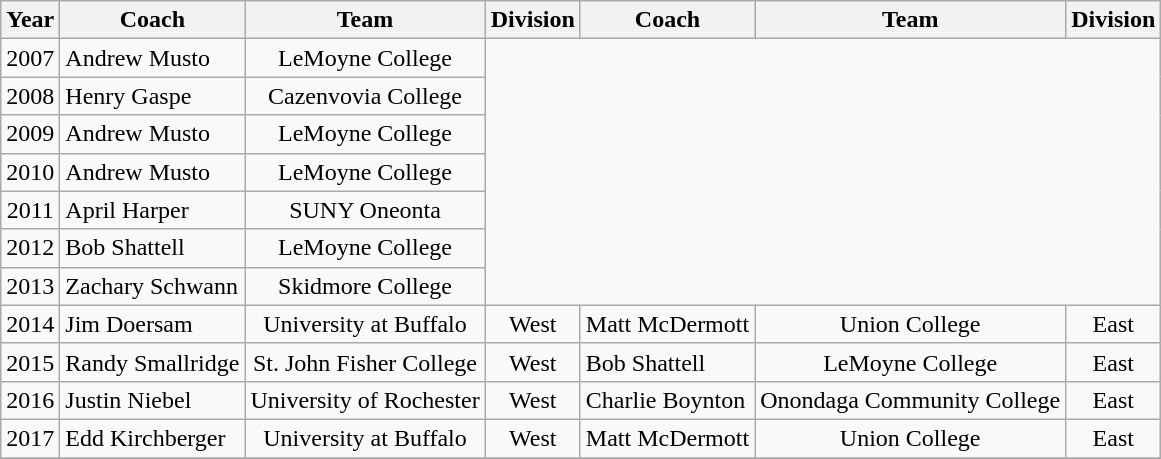<table class="wikitable sortable">
<tr>
<th>Year</th>
<th>Coach</th>
<th>Team</th>
<th>Division</th>
<th>Coach</th>
<th>Team</th>
<th>Division</th>
</tr>
<tr>
<td align=center>2007</td>
<td>Andrew Musto</td>
<td align=center>LeMoyne College</td>
</tr>
<tr>
<td align=center>2008</td>
<td>Henry Gaspe</td>
<td align=center>Cazenvovia College</td>
</tr>
<tr>
<td align=center>2009</td>
<td>Andrew Musto</td>
<td align=center>LeMoyne College</td>
</tr>
<tr>
<td align=center>2010</td>
<td>Andrew Musto</td>
<td align=center>LeMoyne College</td>
</tr>
<tr>
<td align=center>2011</td>
<td>April Harper</td>
<td align=center>SUNY Oneonta</td>
</tr>
<tr>
<td align=center>2012</td>
<td>Bob Shattell</td>
<td align=center>LeMoyne College</td>
</tr>
<tr>
<td align=center>2013</td>
<td>Zachary Schwann</td>
<td align=center>Skidmore College</td>
</tr>
<tr>
<td align=center>2014</td>
<td>Jim Doersam</td>
<td align=center>University at Buffalo</td>
<td align=center>West</td>
<td>Matt McDermott</td>
<td align=center>Union College</td>
<td align=center>East</td>
</tr>
<tr>
<td align=center>2015</td>
<td>Randy Smallridge</td>
<td align=center>St. John Fisher College</td>
<td align=center>West</td>
<td>Bob Shattell</td>
<td align=center>LeMoyne College</td>
<td align=center>East</td>
</tr>
<tr>
<td align=center>2016</td>
<td>Justin Niebel</td>
<td align=center>University of Rochester</td>
<td align=center>West</td>
<td>Charlie Boynton</td>
<td align=center>Onondaga Community College</td>
<td align=center>East</td>
</tr>
<tr>
<td align=center>2017</td>
<td>Edd Kirchberger</td>
<td align=center>University at Buffalo</td>
<td align=center>West</td>
<td>Matt McDermott</td>
<td align=center>Union College</td>
<td align=center>East</td>
</tr>
<tr>
</tr>
</table>
